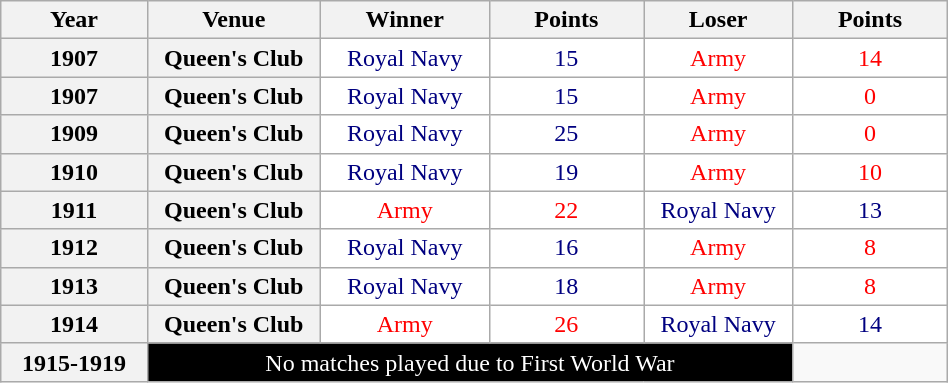<table class="wikitable" style="margin: 1em auto 1em auto" width="50%">
<tr>
<th width="5%">Year</th>
<th width="5%">Venue</th>
<th width="5%">Winner</th>
<th width="5%">Points</th>
<th width="5%">Loser</th>
<th width="5%">Points</th>
</tr>
<tr>
<th>1907</th>
<th>Queen's Club</th>
<td style="background: white; color: navy; text-align:center;">Royal Navy</td>
<td style="background: white; color: navy; text-align:center;">15</td>
<td style="background: white; color: red; text-align:center;">Army</td>
<td style="background: white; color: red; text-align:center;">14</td>
</tr>
<tr>
<th>1907</th>
<th>Queen's Club</th>
<td style="background: white; color: navy; text-align:center;">Royal Navy</td>
<td style="background: white; color: navy; text-align:center;">15</td>
<td style="background: white; color: red; text-align:center;">Army</td>
<td style="background: white; color: red; text-align:center;">0</td>
</tr>
<tr>
<th>1909</th>
<th>Queen's Club</th>
<td style="background: white; color: navy; text-align:center;">Royal Navy</td>
<td style="background: white; color: navy; text-align:center;">25</td>
<td style="background: white; color: red; text-align:center;">Army</td>
<td style="background: white; color: red; text-align:center;">0</td>
</tr>
<tr>
<th>1910</th>
<th>Queen's Club</th>
<td style="background: white; color: navy; text-align:center;">Royal Navy</td>
<td style="background: white; color: navy; text-align:center;">19</td>
<td style="background: white; color: red; text-align:center;">Army</td>
<td style="background: white; color: red; text-align:center;">10</td>
</tr>
<tr>
<th>1911</th>
<th>Queen's Club</th>
<td style="background: white; color: red; text-align:center;">Army</td>
<td style="background: white; color: red; text-align:center;">22</td>
<td style="background: white; color: navy; text-align:center;">Royal Navy</td>
<td style="background: white; color: navy; text-align:center;">13</td>
</tr>
<tr>
<th>1912</th>
<th>Queen's Club</th>
<td style="background: white; color: navy; text-align:center;">Royal Navy</td>
<td style="background: white; color: navy; text-align:center;">16</td>
<td style="background: white; color: red; text-align:center;">Army</td>
<td style="background: white; color: red; text-align:center;">8</td>
</tr>
<tr>
<th>1913</th>
<th>Queen's Club</th>
<td style="background: white; color: navy; text-align:center;">Royal Navy</td>
<td style="background: white; color: navy; text-align:center;">18</td>
<td style="background: white; color: red; text-align:center;">Army</td>
<td style="background: white; color: red; text-align:center;">8</td>
</tr>
<tr>
<th>1914</th>
<th>Queen's Club</th>
<td style="background: white; color: red; text-align:center;">Army</td>
<td style="background: white; color: red; text-align:center;">26</td>
<td style="background: white; color: navy; text-align:center;">Royal Navy</td>
<td style="background: white; color: navy; text-align:center;">14</td>
</tr>
<tr>
<th>1915-1919</th>
<td colspan="4" style="background: black; color: white; text-align:center;">No matches played due to First World War</td>
</tr>
</table>
